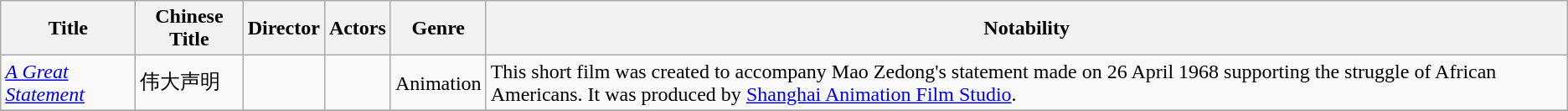<table class="wikitable">
<tr>
<th>Title</th>
<th>Chinese Title</th>
<th>Director</th>
<th>Actors</th>
<th>Genre</th>
<th>Notability</th>
</tr>
<tr>
<td><em><a href='#'>A Great Statement</a></em></td>
<td>伟大声明</td>
<td></td>
<td></td>
<td>Animation</td>
<td>This short film was created to accompany Mao Zedong's statement made on 26 April 1968 supporting the struggle of African Americans. It was produced by <a href='#'>Shanghai Animation Film Studio</a>.</td>
</tr>
<tr>
</tr>
</table>
